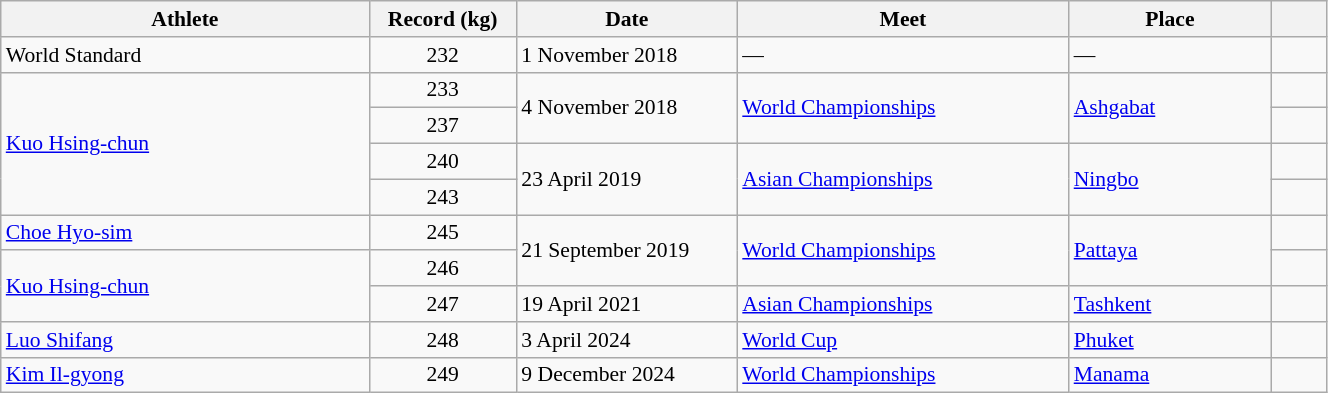<table class="wikitable" style="font-size:90%; width: 70%;">
<tr>
<th width=20%>Athlete</th>
<th width=8%>Record (kg)</th>
<th width=12%>Date</th>
<th width=18%>Meet</th>
<th width=11%>Place</th>
<th width=3%></th>
</tr>
<tr>
<td>World Standard</td>
<td align=center>232</td>
<td>1 November 2018</td>
<td>—</td>
<td>—</td>
<td></td>
</tr>
<tr>
<td rowspan=4> <a href='#'>Kuo Hsing-chun</a></td>
<td align=center>233</td>
<td rowspan=2>4 November 2018</td>
<td rowspan=2><a href='#'>World Championships</a></td>
<td rowspan=2><a href='#'>Ashgabat</a></td>
<td></td>
</tr>
<tr>
<td align=center>237</td>
<td></td>
</tr>
<tr>
<td align=center>240</td>
<td rowspan=2>23 April 2019</td>
<td rowspan=2><a href='#'>Asian Championships</a></td>
<td rowspan=2><a href='#'>Ningbo</a></td>
<td></td>
</tr>
<tr>
<td align=center>243</td>
<td></td>
</tr>
<tr>
<td> <a href='#'>Choe Hyo-sim</a></td>
<td align=center>245</td>
<td rowspan=2>21 September 2019</td>
<td rowspan=2><a href='#'>World Championships</a></td>
<td rowspan=2><a href='#'>Pattaya</a></td>
<td></td>
</tr>
<tr>
<td rowspan=2> <a href='#'>Kuo Hsing-chun</a></td>
<td align=center>246</td>
<td></td>
</tr>
<tr>
<td align=center>247</td>
<td>19 April 2021</td>
<td><a href='#'>Asian Championships</a></td>
<td><a href='#'>Tashkent</a></td>
<td></td>
</tr>
<tr>
<td> <a href='#'>Luo Shifang</a></td>
<td align=center>248</td>
<td>3 April 2024</td>
<td><a href='#'>World Cup</a></td>
<td><a href='#'>Phuket</a></td>
<td></td>
</tr>
<tr>
<td> <a href='#'>Kim Il-gyong</a></td>
<td align=center>249</td>
<td>9 December 2024</td>
<td><a href='#'>World Championships</a></td>
<td><a href='#'>Manama</a></td>
<td></td>
</tr>
</table>
